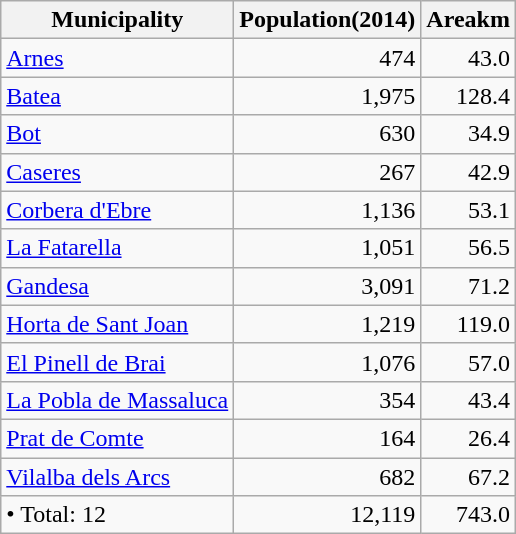<table class="wikitable sortable">
<tr>
<th>Municipality</th>
<th>Population(2014)</th>
<th>Areakm</th>
</tr>
<tr>
<td><a href='#'>Arnes</a></td>
<td align=right>474</td>
<td align=right>43.0</td>
</tr>
<tr>
<td><a href='#'>Batea</a></td>
<td align=right>1,975</td>
<td align=right>128.4</td>
</tr>
<tr>
<td><a href='#'>Bot</a></td>
<td align=right>630</td>
<td align=right>34.9</td>
</tr>
<tr>
<td><a href='#'>Caseres</a></td>
<td align=right>267</td>
<td align=right>42.9</td>
</tr>
<tr>
<td><a href='#'>Corbera d'Ebre</a></td>
<td align=right>1,136</td>
<td align=right>53.1</td>
</tr>
<tr>
<td><a href='#'>La Fatarella</a></td>
<td align=right>1,051</td>
<td align=right>56.5</td>
</tr>
<tr>
<td><a href='#'>Gandesa</a></td>
<td align=right>3,091</td>
<td align=right>71.2</td>
</tr>
<tr>
<td><a href='#'>Horta de Sant Joan</a></td>
<td align=right>1,219</td>
<td align=right>119.0</td>
</tr>
<tr>
<td><a href='#'>El Pinell de Brai</a></td>
<td align=right>1,076</td>
<td align=right>57.0</td>
</tr>
<tr>
<td><a href='#'>La Pobla de Massaluca</a></td>
<td align=right>354</td>
<td align=right>43.4</td>
</tr>
<tr>
<td><a href='#'>Prat de Comte</a></td>
<td align=right>164</td>
<td align=right>26.4</td>
</tr>
<tr>
<td><a href='#'>Vilalba dels Arcs</a></td>
<td align=right>682</td>
<td align=right>67.2</td>
</tr>
<tr>
<td>• Total: 12</td>
<td align=right>12,119</td>
<td align=right>743.0</td>
</tr>
</table>
